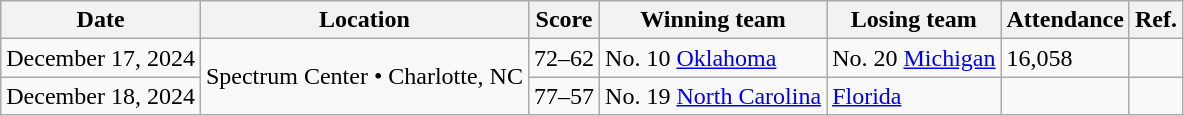<table class=wikitable>
<tr>
<th>Date</th>
<th>Location</th>
<th>Score</th>
<th>Winning team</th>
<th>Losing team</th>
<th>Attendance</th>
<th>Ref.</th>
</tr>
<tr>
<td>December 17, 2024</td>
<td rowspan=2>Spectrum Center • Charlotte, NC</td>
<td>72–62</td>
<td>No. 10 <a href='#'>Oklahoma</a></td>
<td>No. 20 <a href='#'>Michigan</a></td>
<td>16,058</td>
<td></td>
</tr>
<tr>
<td>December 18, 2024</td>
<td>77–57</td>
<td>No. 19 <a href='#'>North Carolina</a></td>
<td><a href='#'>Florida</a></td>
<td></td>
<td></td>
</tr>
</table>
